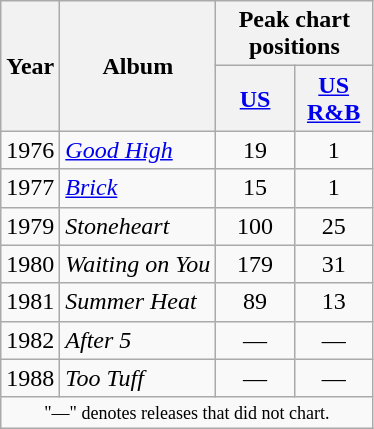<table class="wikitable">
<tr>
<th scope="col" rowspan="2">Year</th>
<th scope="col" rowspan="2">Album</th>
<th scope="col" colspan="4">Peak chart positions</th>
</tr>
<tr>
<th style="width:45px;"><a href='#'>US</a><br></th>
<th style="width:45px;"><a href='#'>US R&B</a><br></th>
</tr>
<tr>
<td>1976</td>
<td><em><a href='#'>Good High</a></em></td>
<td align=center>19</td>
<td align=center>1</td>
</tr>
<tr>
<td>1977</td>
<td><em><a href='#'>Brick</a></em></td>
<td align=center>15</td>
<td align=center>1</td>
</tr>
<tr>
<td>1979</td>
<td><em>Stoneheart</em></td>
<td align=center>100</td>
<td align=center>25</td>
</tr>
<tr>
<td>1980</td>
<td><em>Waiting on You</em></td>
<td align=center>179</td>
<td align=center>31</td>
</tr>
<tr>
<td>1981</td>
<td><em>Summer Heat</em></td>
<td align=center>89</td>
<td align=center>13</td>
</tr>
<tr>
<td>1982</td>
<td><em>After 5</em></td>
<td align=center>—</td>
<td align=center>—</td>
</tr>
<tr>
<td>1988</td>
<td><em>Too Tuff</em></td>
<td align=center>—</td>
<td align=center>—</td>
</tr>
<tr>
<td colspan="6" style="text-align:center; font-size:9pt;">"—" denotes releases that did not chart.</td>
</tr>
</table>
